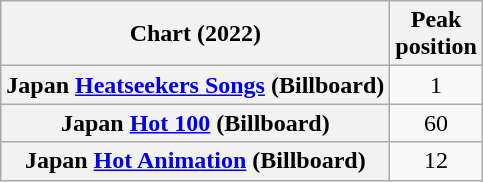<table class="wikitable sortable plainrowheaders" style="text-align:center">
<tr>
<th scope="col">Chart (2022)</th>
<th scope="col">Peak<br>position</th>
</tr>
<tr>
<th scope="row">Japan <a href='#'>Heatseekers Songs</a> (Billboard)</th>
<td>1</td>
</tr>
<tr>
<th scope="row">Japan <a href='#'>Hot 100</a> (Billboard)</th>
<td>60</td>
</tr>
<tr>
<th scope="row">Japan <a href='#'>Hot Animation</a> (Billboard)</th>
<td>12</td>
</tr>
</table>
